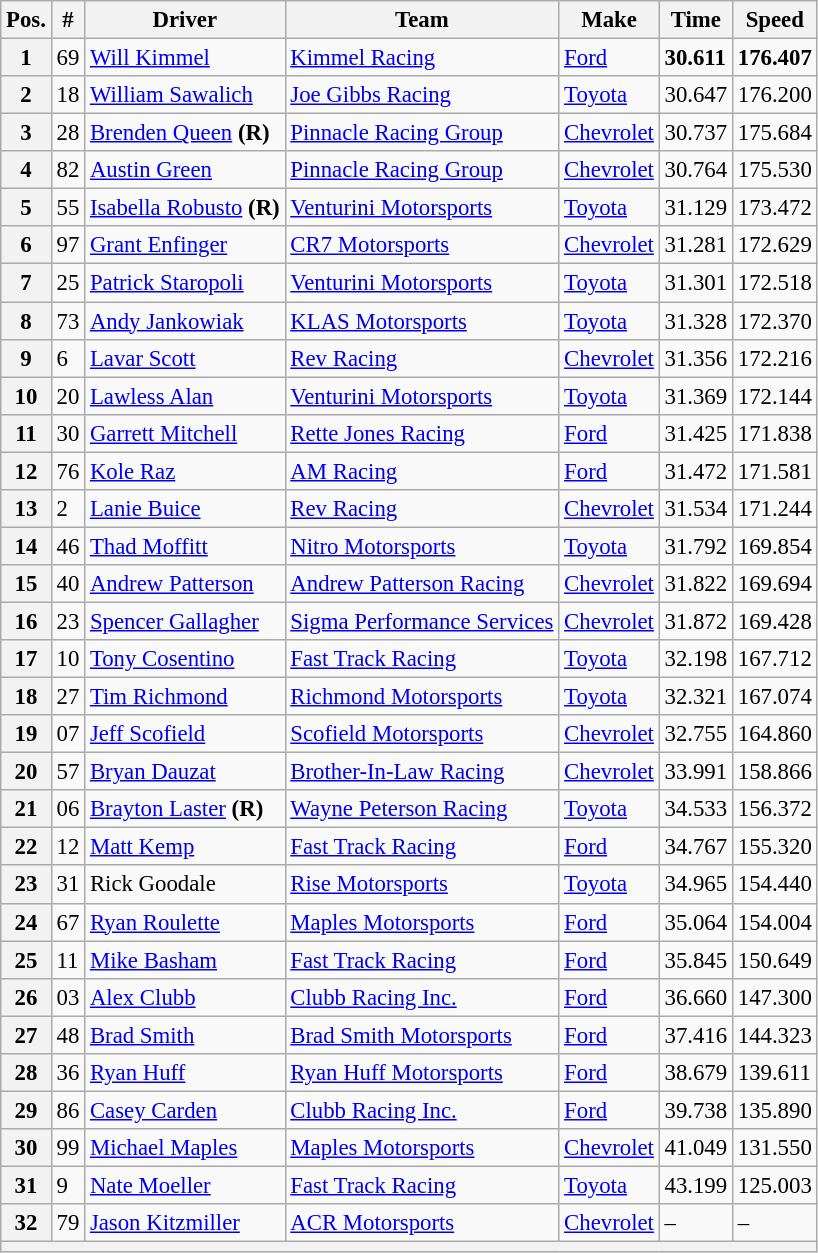<table class="wikitable" style="font-size:95%">
<tr>
<th>Pos.</th>
<th>#</th>
<th>Driver</th>
<th>Team</th>
<th>Make</th>
<th>Time</th>
<th>Speed</th>
</tr>
<tr>
<th>1</th>
<td>69</td>
<td><a href='#'>Will Kimmel</a></td>
<td><a href='#'>Kimmel Racing</a></td>
<td><a href='#'>Ford</a></td>
<td><strong>30.611</strong></td>
<td><strong>176.407</strong></td>
</tr>
<tr>
<th>2</th>
<td>18</td>
<td><a href='#'>William Sawalich</a></td>
<td><a href='#'>Joe Gibbs Racing</a></td>
<td><a href='#'>Toyota</a></td>
<td>30.647</td>
<td>176.200</td>
</tr>
<tr>
<th>3</th>
<td>28</td>
<td><a href='#'>Brenden Queen</a> <strong>(R)</strong></td>
<td><a href='#'>Pinnacle Racing Group</a></td>
<td><a href='#'>Chevrolet</a></td>
<td>30.737</td>
<td>175.684</td>
</tr>
<tr>
<th>4</th>
<td>82</td>
<td><a href='#'>Austin Green</a></td>
<td><a href='#'>Pinnacle Racing Group</a></td>
<td><a href='#'>Chevrolet</a></td>
<td>30.764</td>
<td>175.530</td>
</tr>
<tr>
<th>5</th>
<td>55</td>
<td><a href='#'>Isabella Robusto</a> <strong>(R)</strong></td>
<td><a href='#'>Venturini Motorsports</a></td>
<td><a href='#'>Toyota</a></td>
<td>31.129</td>
<td>173.472</td>
</tr>
<tr>
<th>6</th>
<td>97</td>
<td><a href='#'>Grant Enfinger</a></td>
<td><a href='#'>CR7 Motorsports</a></td>
<td><a href='#'>Chevrolet</a></td>
<td>31.281</td>
<td>172.629</td>
</tr>
<tr>
<th>7</th>
<td>25</td>
<td><a href='#'>Patrick Staropoli</a></td>
<td><a href='#'>Venturini Motorsports</a></td>
<td><a href='#'>Toyota</a></td>
<td>31.301</td>
<td>172.518</td>
</tr>
<tr>
<th>8</th>
<td>73</td>
<td><a href='#'>Andy Jankowiak</a></td>
<td><a href='#'>KLAS Motorsports</a></td>
<td><a href='#'>Toyota</a></td>
<td>31.328</td>
<td>172.370</td>
</tr>
<tr>
<th>9</th>
<td>6</td>
<td><a href='#'>Lavar Scott</a></td>
<td><a href='#'>Rev Racing</a></td>
<td><a href='#'>Chevrolet</a></td>
<td>31.356</td>
<td>172.216</td>
</tr>
<tr>
<th>10</th>
<td>20</td>
<td><a href='#'>Lawless Alan</a></td>
<td><a href='#'>Venturini Motorsports</a></td>
<td><a href='#'>Toyota</a></td>
<td>31.369</td>
<td>172.144</td>
</tr>
<tr>
<th>11</th>
<td>30</td>
<td><a href='#'>Garrett Mitchell</a></td>
<td><a href='#'>Rette Jones Racing</a></td>
<td><a href='#'>Ford</a></td>
<td>31.425</td>
<td>171.838</td>
</tr>
<tr>
<th>12</th>
<td>76</td>
<td><a href='#'>Kole Raz</a></td>
<td><a href='#'>AM Racing</a></td>
<td><a href='#'>Ford</a></td>
<td>31.472</td>
<td>171.581</td>
</tr>
<tr>
<th>13</th>
<td>2</td>
<td><a href='#'>Lanie Buice</a></td>
<td><a href='#'>Rev Racing</a></td>
<td><a href='#'>Chevrolet</a></td>
<td>31.534</td>
<td>171.244</td>
</tr>
<tr>
<th>14</th>
<td>46</td>
<td><a href='#'>Thad Moffitt</a></td>
<td><a href='#'>Nitro Motorsports</a></td>
<td><a href='#'>Toyota</a></td>
<td>31.792</td>
<td>169.854</td>
</tr>
<tr>
<th>15</th>
<td>40</td>
<td><a href='#'>Andrew Patterson</a></td>
<td><a href='#'>Andrew Patterson Racing</a></td>
<td><a href='#'>Chevrolet</a></td>
<td>31.822</td>
<td>169.694</td>
</tr>
<tr>
<th>16</th>
<td>23</td>
<td><a href='#'>Spencer Gallagher</a></td>
<td><a href='#'>Sigma Performance Services</a></td>
<td><a href='#'>Chevrolet</a></td>
<td>31.872</td>
<td>169.428</td>
</tr>
<tr>
<th>17</th>
<td>10</td>
<td><a href='#'>Tony Cosentino</a></td>
<td><a href='#'>Fast Track Racing</a></td>
<td><a href='#'>Toyota</a></td>
<td>32.198</td>
<td>167.712</td>
</tr>
<tr>
<th>18</th>
<td>27</td>
<td><a href='#'>Tim Richmond</a></td>
<td><a href='#'>Richmond Motorsports</a></td>
<td><a href='#'>Toyota</a></td>
<td>32.321</td>
<td>167.074</td>
</tr>
<tr>
<th>19</th>
<td>07</td>
<td><a href='#'>Jeff Scofield</a></td>
<td><a href='#'>Scofield Motorsports</a></td>
<td><a href='#'>Chevrolet</a></td>
<td>32.755</td>
<td>164.860</td>
</tr>
<tr>
<th>20</th>
<td>57</td>
<td><a href='#'>Bryan Dauzat</a></td>
<td><a href='#'>Brother-In-Law Racing</a></td>
<td><a href='#'>Chevrolet</a></td>
<td>33.991</td>
<td>158.866</td>
</tr>
<tr>
<th>21</th>
<td>06</td>
<td><a href='#'>Brayton Laster</a> <strong>(R)</strong></td>
<td><a href='#'>Wayne Peterson Racing</a></td>
<td><a href='#'>Toyota</a></td>
<td>34.533</td>
<td>156.372</td>
</tr>
<tr>
<th>22</th>
<td>12</td>
<td><a href='#'>Matt Kemp</a></td>
<td><a href='#'>Fast Track Racing</a></td>
<td><a href='#'>Ford</a></td>
<td>34.767</td>
<td>155.320</td>
</tr>
<tr>
<th>23</th>
<td>31</td>
<td>Rick Goodale</td>
<td><a href='#'>Rise Motorsports</a></td>
<td><a href='#'>Toyota</a></td>
<td>34.965</td>
<td>154.440</td>
</tr>
<tr>
<th>24</th>
<td>67</td>
<td><a href='#'>Ryan Roulette</a></td>
<td><a href='#'>Maples Motorsports</a></td>
<td><a href='#'>Ford</a></td>
<td>35.064</td>
<td>154.004</td>
</tr>
<tr>
<th>25</th>
<td>11</td>
<td><a href='#'>Mike Basham</a></td>
<td><a href='#'>Fast Track Racing</a></td>
<td><a href='#'>Ford</a></td>
<td>35.845</td>
<td>150.649</td>
</tr>
<tr>
<th>26</th>
<td>03</td>
<td><a href='#'>Alex Clubb</a></td>
<td><a href='#'>Clubb Racing Inc.</a></td>
<td><a href='#'>Ford</a></td>
<td>36.660</td>
<td>147.300</td>
</tr>
<tr>
<th>27</th>
<td>48</td>
<td><a href='#'>Brad Smith</a></td>
<td><a href='#'>Brad Smith Motorsports</a></td>
<td><a href='#'>Ford</a></td>
<td>37.416</td>
<td>144.323</td>
</tr>
<tr>
<th>28</th>
<td>36</td>
<td><a href='#'>Ryan Huff</a></td>
<td><a href='#'>Ryan Huff Motorsports</a></td>
<td><a href='#'>Ford</a></td>
<td>38.679</td>
<td>139.611</td>
</tr>
<tr>
<th>29</th>
<td>86</td>
<td><a href='#'>Casey Carden</a></td>
<td><a href='#'>Clubb Racing Inc.</a></td>
<td><a href='#'>Ford</a></td>
<td>39.738</td>
<td>135.890</td>
</tr>
<tr>
<th>30</th>
<td>99</td>
<td><a href='#'>Michael Maples</a></td>
<td><a href='#'>Maples Motorsports</a></td>
<td><a href='#'>Chevrolet</a></td>
<td>41.049</td>
<td>131.550</td>
</tr>
<tr>
<th>31</th>
<td>9</td>
<td><a href='#'>Nate Moeller</a></td>
<td><a href='#'>Fast Track Racing</a></td>
<td><a href='#'>Toyota</a></td>
<td>43.199</td>
<td>125.003</td>
</tr>
<tr>
<th>32</th>
<td>79</td>
<td><a href='#'>Jason Kitzmiller</a></td>
<td><a href='#'>ACR Motorsports</a></td>
<td><a href='#'>Chevrolet</a></td>
<td>–</td>
<td>–</td>
</tr>
<tr>
<th colspan="7"></th>
</tr>
</table>
